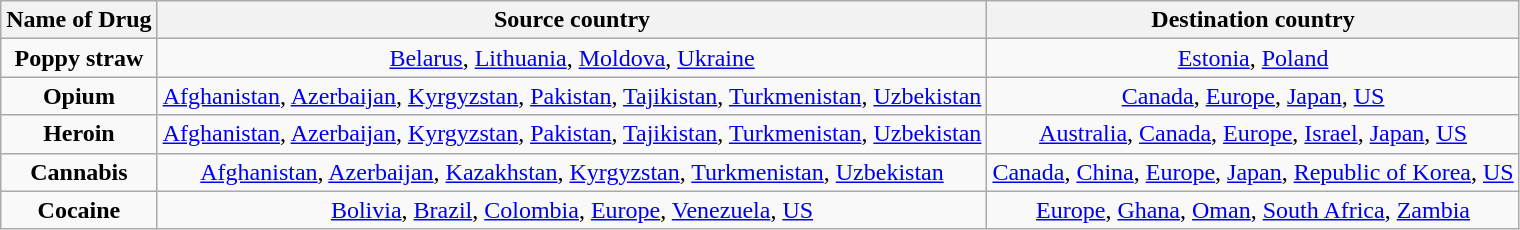<table class="wikitable" style="text-align:center; margin-right:60px">
<tr>
<th>Name of Drug</th>
<th>Source country</th>
<th>Destination country</th>
</tr>
<tr>
<td><strong>Poppy straw</strong></td>
<td><a href='#'>Belarus</a>, <a href='#'>Lithuania</a>, <a href='#'>Moldova</a>, <a href='#'>Ukraine</a></td>
<td><a href='#'>Estonia</a>, <a href='#'>Poland</a></td>
</tr>
<tr>
<td><strong>Opium</strong></td>
<td><a href='#'>Afghanistan</a>, <a href='#'>Azerbaijan</a>, <a href='#'>Kyrgyzstan</a>, <a href='#'>Pakistan</a>, <a href='#'>Tajikistan</a>, <a href='#'>Turkmenistan</a>, <a href='#'>Uzbekistan</a></td>
<td><a href='#'>Canada</a>, <a href='#'>Europe</a>, <a href='#'>Japan</a>, <a href='#'>US</a></td>
</tr>
<tr>
<td><strong>Heroin</strong></td>
<td><a href='#'>Afghanistan</a>, <a href='#'>Azerbaijan</a>, <a href='#'>Kyrgyzstan</a>, <a href='#'>Pakistan</a>, <a href='#'>Tajikistan</a>, <a href='#'>Turkmenistan</a>, <a href='#'>Uzbekistan</a></td>
<td><a href='#'>Australia</a>, <a href='#'>Canada</a>, <a href='#'>Europe</a>, <a href='#'>Israel</a>, <a href='#'>Japan</a>, <a href='#'>US</a></td>
</tr>
<tr>
<td><strong>Cannabis</strong></td>
<td><a href='#'>Afghanistan</a>, <a href='#'>Azerbaijan</a>, <a href='#'>Kazakhstan</a>, <a href='#'>Kyrgyzstan</a>, <a href='#'>Turkmenistan</a>, <a href='#'>Uzbekistan</a></td>
<td><a href='#'>Canada</a>, <a href='#'>China</a>, <a href='#'>Europe</a>, <a href='#'>Japan</a>, <a href='#'>Republic of Korea</a>, <a href='#'>US</a></td>
</tr>
<tr>
<td><strong>Cocaine</strong></td>
<td><a href='#'>Bolivia</a>, <a href='#'>Brazil</a>, <a href='#'>Colombia</a>, <a href='#'>Europe</a>, <a href='#'>Venezuela</a>, <a href='#'>US</a></td>
<td><a href='#'>Europe</a>, <a href='#'>Ghana</a>, <a href='#'>Oman</a>, <a href='#'>South Africa</a>, <a href='#'>Zambia</a></td>
</tr>
</table>
